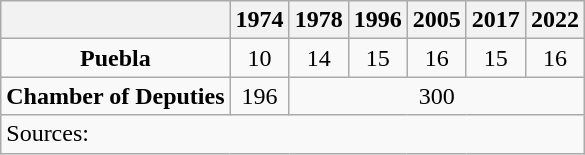<table class="wikitable" style="text-align: center">
<tr>
<th></th>
<th>1974</th>
<th>1978</th>
<th>1996</th>
<th>2005</th>
<th>2017</th>
<th>2022</th>
</tr>
<tr>
<td><strong>Puebla</strong></td>
<td>10</td>
<td>14</td>
<td>15</td>
<td>16</td>
<td>15</td>
<td>16</td>
</tr>
<tr>
<td><strong>Chamber of Deputies</strong></td>
<td>196</td>
<td colspan=5>300</td>
</tr>
<tr>
<td colspan=7 style="text-align: left">Sources: </td>
</tr>
</table>
